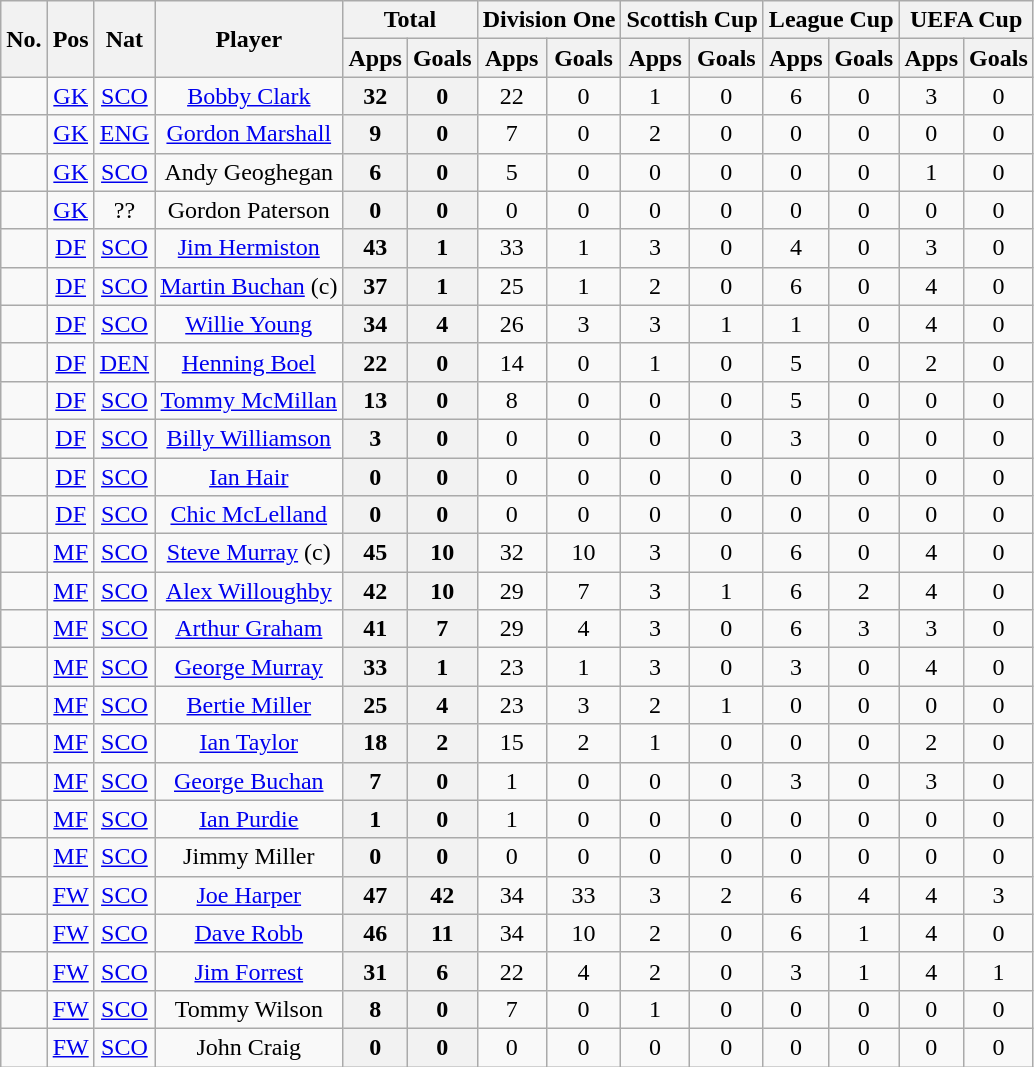<table class="wikitable sortable" style="text-align: center;">
<tr>
<th rowspan="2"><abbr>No.</abbr></th>
<th rowspan="2"><abbr>Pos</abbr></th>
<th rowspan="2"><abbr>Nat</abbr></th>
<th rowspan="2">Player</th>
<th colspan="2">Total</th>
<th colspan="2">Division One</th>
<th colspan="2">Scottish Cup</th>
<th colspan="2">League Cup</th>
<th colspan="2">UEFA Cup</th>
</tr>
<tr>
<th>Apps</th>
<th>Goals</th>
<th>Apps</th>
<th>Goals</th>
<th>Apps</th>
<th>Goals</th>
<th>Apps</th>
<th>Goals</th>
<th>Apps</th>
<th>Goals</th>
</tr>
<tr>
<td></td>
<td><a href='#'>GK</a></td>
<td> <a href='#'>SCO</a></td>
<td><a href='#'>Bobby Clark</a></td>
<th>32</th>
<th>0</th>
<td>22</td>
<td>0</td>
<td>1</td>
<td>0</td>
<td>6</td>
<td>0</td>
<td>3</td>
<td>0</td>
</tr>
<tr>
<td></td>
<td><a href='#'>GK</a></td>
<td> <a href='#'>ENG</a></td>
<td><a href='#'>Gordon Marshall</a></td>
<th>9</th>
<th>0</th>
<td>7</td>
<td>0</td>
<td>2</td>
<td>0</td>
<td>0</td>
<td>0</td>
<td>0</td>
<td>0</td>
</tr>
<tr>
<td></td>
<td><a href='#'>GK</a></td>
<td> <a href='#'>SCO</a></td>
<td>Andy Geoghegan</td>
<th>6</th>
<th>0</th>
<td>5</td>
<td>0</td>
<td>0</td>
<td>0</td>
<td>0</td>
<td>0</td>
<td>1</td>
<td>0</td>
</tr>
<tr>
<td></td>
<td><a href='#'>GK</a></td>
<td>??</td>
<td>Gordon Paterson</td>
<th>0</th>
<th>0</th>
<td>0</td>
<td>0</td>
<td>0</td>
<td>0</td>
<td>0</td>
<td>0</td>
<td>0</td>
<td>0</td>
</tr>
<tr>
<td></td>
<td><a href='#'>DF</a></td>
<td> <a href='#'>SCO</a></td>
<td><a href='#'>Jim Hermiston</a></td>
<th>43</th>
<th>1</th>
<td>33</td>
<td>1</td>
<td>3</td>
<td>0</td>
<td>4</td>
<td>0</td>
<td>3</td>
<td>0</td>
</tr>
<tr>
<td></td>
<td><a href='#'>DF</a></td>
<td> <a href='#'>SCO</a></td>
<td><a href='#'>Martin Buchan</a> (c)</td>
<th>37</th>
<th>1</th>
<td>25</td>
<td>1</td>
<td>2</td>
<td>0</td>
<td>6</td>
<td>0</td>
<td>4</td>
<td>0</td>
</tr>
<tr>
<td></td>
<td><a href='#'>DF</a></td>
<td> <a href='#'>SCO</a></td>
<td><a href='#'>Willie Young</a></td>
<th>34</th>
<th>4</th>
<td>26</td>
<td>3</td>
<td>3</td>
<td>1</td>
<td>1</td>
<td>0</td>
<td>4</td>
<td>0</td>
</tr>
<tr>
<td></td>
<td><a href='#'>DF</a></td>
<td> <a href='#'>DEN</a></td>
<td><a href='#'>Henning Boel</a></td>
<th>22</th>
<th>0</th>
<td>14</td>
<td>0</td>
<td>1</td>
<td>0</td>
<td>5</td>
<td>0</td>
<td>2</td>
<td>0</td>
</tr>
<tr>
<td></td>
<td><a href='#'>DF</a></td>
<td> <a href='#'>SCO</a></td>
<td><a href='#'>Tommy McMillan</a></td>
<th>13</th>
<th>0</th>
<td>8</td>
<td>0</td>
<td>0</td>
<td>0</td>
<td>5</td>
<td>0</td>
<td>0</td>
<td>0</td>
</tr>
<tr>
<td></td>
<td><a href='#'>DF</a></td>
<td> <a href='#'>SCO</a></td>
<td><a href='#'>Billy Williamson</a></td>
<th>3</th>
<th>0</th>
<td>0</td>
<td>0</td>
<td>0</td>
<td>0</td>
<td>3</td>
<td>0</td>
<td>0</td>
<td>0</td>
</tr>
<tr>
<td></td>
<td><a href='#'>DF</a></td>
<td> <a href='#'>SCO</a></td>
<td><a href='#'>Ian Hair</a></td>
<th>0</th>
<th>0</th>
<td>0</td>
<td>0</td>
<td>0</td>
<td>0</td>
<td>0</td>
<td>0</td>
<td>0</td>
<td>0</td>
</tr>
<tr>
<td></td>
<td><a href='#'>DF</a></td>
<td> <a href='#'>SCO</a></td>
<td><a href='#'>Chic McLelland</a></td>
<th>0</th>
<th>0</th>
<td>0</td>
<td>0</td>
<td>0</td>
<td>0</td>
<td>0</td>
<td>0</td>
<td>0</td>
<td>0</td>
</tr>
<tr>
<td></td>
<td><a href='#'>MF</a></td>
<td> <a href='#'>SCO</a></td>
<td><a href='#'>Steve Murray</a> (c)</td>
<th>45</th>
<th>10</th>
<td>32</td>
<td>10</td>
<td>3</td>
<td>0</td>
<td>6</td>
<td>0</td>
<td>4</td>
<td>0</td>
</tr>
<tr>
<td></td>
<td><a href='#'>MF</a></td>
<td> <a href='#'>SCO</a></td>
<td><a href='#'>Alex Willoughby</a></td>
<th>42</th>
<th>10</th>
<td>29</td>
<td>7</td>
<td>3</td>
<td>1</td>
<td>6</td>
<td>2</td>
<td>4</td>
<td>0</td>
</tr>
<tr>
<td></td>
<td><a href='#'>MF</a></td>
<td> <a href='#'>SCO</a></td>
<td><a href='#'>Arthur Graham</a></td>
<th>41</th>
<th>7</th>
<td>29</td>
<td>4</td>
<td>3</td>
<td>0</td>
<td>6</td>
<td>3</td>
<td>3</td>
<td>0</td>
</tr>
<tr>
<td></td>
<td><a href='#'>MF</a></td>
<td> <a href='#'>SCO</a></td>
<td><a href='#'>George Murray</a></td>
<th>33</th>
<th>1</th>
<td>23</td>
<td>1</td>
<td>3</td>
<td>0</td>
<td>3</td>
<td>0</td>
<td>4</td>
<td>0</td>
</tr>
<tr>
<td></td>
<td><a href='#'>MF</a></td>
<td> <a href='#'>SCO</a></td>
<td><a href='#'>Bertie Miller</a></td>
<th>25</th>
<th>4</th>
<td>23</td>
<td>3</td>
<td>2</td>
<td>1</td>
<td>0</td>
<td>0</td>
<td>0</td>
<td>0</td>
</tr>
<tr>
<td></td>
<td><a href='#'>MF</a></td>
<td> <a href='#'>SCO</a></td>
<td><a href='#'>Ian Taylor</a></td>
<th>18</th>
<th>2</th>
<td>15</td>
<td>2</td>
<td>1</td>
<td>0</td>
<td>0</td>
<td>0</td>
<td>2</td>
<td>0</td>
</tr>
<tr>
<td></td>
<td><a href='#'>MF</a></td>
<td> <a href='#'>SCO</a></td>
<td><a href='#'>George Buchan</a></td>
<th>7</th>
<th>0</th>
<td>1</td>
<td>0</td>
<td>0</td>
<td>0</td>
<td>3</td>
<td>0</td>
<td>3</td>
<td>0</td>
</tr>
<tr>
<td></td>
<td><a href='#'>MF</a></td>
<td> <a href='#'>SCO</a></td>
<td><a href='#'>Ian Purdie</a></td>
<th>1</th>
<th>0</th>
<td>1</td>
<td>0</td>
<td>0</td>
<td>0</td>
<td>0</td>
<td>0</td>
<td>0</td>
<td>0</td>
</tr>
<tr>
<td></td>
<td><a href='#'>MF</a></td>
<td> <a href='#'>SCO</a></td>
<td>Jimmy Miller</td>
<th>0</th>
<th>0</th>
<td>0</td>
<td>0</td>
<td>0</td>
<td>0</td>
<td>0</td>
<td>0</td>
<td>0</td>
<td>0</td>
</tr>
<tr>
<td></td>
<td><a href='#'>FW</a></td>
<td> <a href='#'>SCO</a></td>
<td><a href='#'>Joe Harper</a></td>
<th>47</th>
<th>42</th>
<td>34</td>
<td>33</td>
<td>3</td>
<td>2</td>
<td>6</td>
<td>4</td>
<td>4</td>
<td>3</td>
</tr>
<tr>
<td></td>
<td><a href='#'>FW</a></td>
<td> <a href='#'>SCO</a></td>
<td><a href='#'>Dave Robb</a></td>
<th>46</th>
<th>11</th>
<td>34</td>
<td>10</td>
<td>2</td>
<td>0</td>
<td>6</td>
<td>1</td>
<td>4</td>
<td>0</td>
</tr>
<tr>
<td></td>
<td><a href='#'>FW</a></td>
<td> <a href='#'>SCO</a></td>
<td><a href='#'>Jim Forrest</a></td>
<th>31</th>
<th>6</th>
<td>22</td>
<td>4</td>
<td>2</td>
<td>0</td>
<td>3</td>
<td>1</td>
<td>4</td>
<td>1</td>
</tr>
<tr>
<td></td>
<td><a href='#'>FW</a></td>
<td> <a href='#'>SCO</a></td>
<td>Tommy Wilson</td>
<th>8</th>
<th>0</th>
<td>7</td>
<td>0</td>
<td>1</td>
<td>0</td>
<td>0</td>
<td>0</td>
<td>0</td>
<td>0</td>
</tr>
<tr>
<td></td>
<td><a href='#'>FW</a></td>
<td> <a href='#'>SCO</a></td>
<td>John Craig</td>
<th>0</th>
<th>0</th>
<td>0</td>
<td>0</td>
<td>0</td>
<td>0</td>
<td>0</td>
<td>0</td>
<td>0</td>
<td>0</td>
</tr>
</table>
